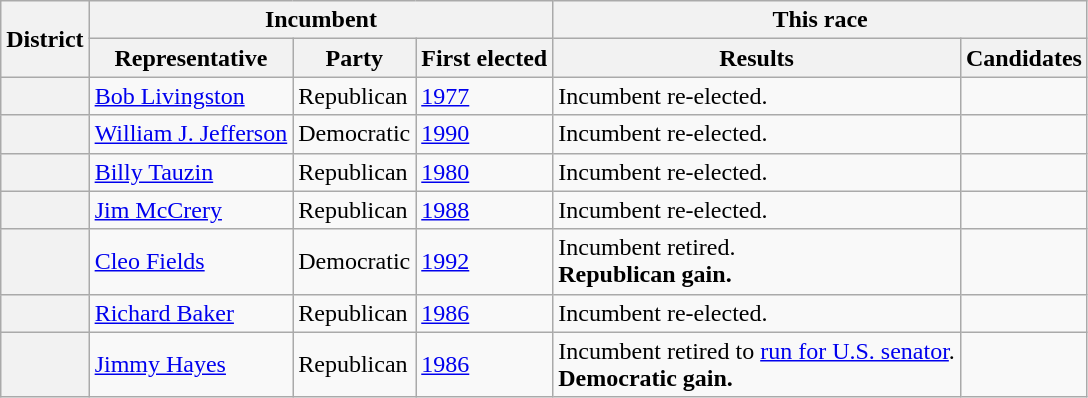<table class=wikitable>
<tr>
<th rowspan=2>District</th>
<th colspan=3>Incumbent</th>
<th colspan=2>This race</th>
</tr>
<tr>
<th>Representative</th>
<th>Party</th>
<th>First elected</th>
<th>Results</th>
<th>Candidates</th>
</tr>
<tr>
<th></th>
<td><a href='#'>Bob Livingston</a></td>
<td>Republican</td>
<td><a href='#'>1977 </a></td>
<td>Incumbent re-elected.</td>
<td nowrap></td>
</tr>
<tr>
<th></th>
<td><a href='#'>William J. Jefferson</a></td>
<td>Democratic</td>
<td><a href='#'>1990</a></td>
<td>Incumbent re-elected.</td>
<td nowrap></td>
</tr>
<tr>
<th></th>
<td><a href='#'>Billy Tauzin</a></td>
<td>Republican</td>
<td><a href='#'>1980</a></td>
<td>Incumbent re-elected.</td>
<td nowrap></td>
</tr>
<tr>
<th></th>
<td><a href='#'>Jim McCrery</a> <br> </td>
<td>Republican</td>
<td><a href='#'>1988</a></td>
<td>Incumbent re-elected.</td>
<td nowrap></td>
</tr>
<tr>
<th></th>
<td><a href='#'>Cleo Fields</a> <br> </td>
<td>Democratic</td>
<td><a href='#'>1992</a></td>
<td>Incumbent retired.<br><strong>Republican gain.</strong></td>
<td nowrap></td>
</tr>
<tr>
<th></th>
<td><a href='#'>Richard Baker</a></td>
<td>Republican</td>
<td><a href='#'>1986</a></td>
<td>Incumbent re-elected.</td>
<td nowrap></td>
</tr>
<tr>
<th></th>
<td><a href='#'>Jimmy Hayes</a></td>
<td>Republican</td>
<td><a href='#'>1986</a></td>
<td>Incumbent retired to <a href='#'>run for U.S. senator</a>.<br><strong>Democratic gain.</strong></td>
<td nowrap></td>
</tr>
</table>
